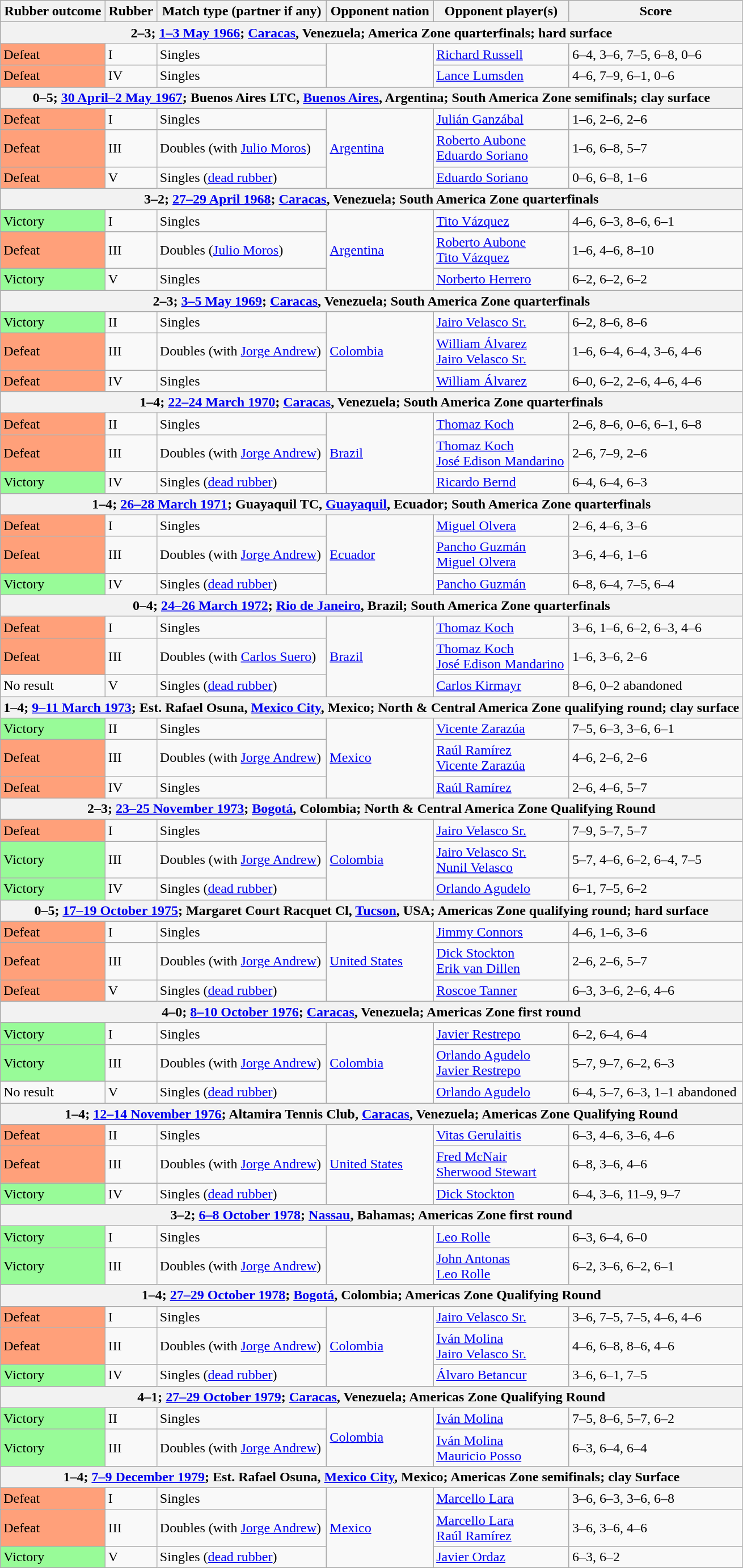<table class="wikitable">
<tr>
<th>Rubber outcome</th>
<th>Rubber</th>
<th>Match type (partner if any)</th>
<th>Opponent nation</th>
<th>Opponent player(s)</th>
<th>Score</th>
</tr>
<tr>
<th colspan="6"><small></small>2–3; <a href='#'>1–3 May 1966</a>; <a href='#'>Caracas</a>, Venezuela; America Zone quarterfinals; hard surface</th>
</tr>
<tr>
<td bgcolor="FFA07A">Defeat</td>
<td>I</td>
<td>Singles</td>
<td rowspan="2"></td>
<td><a href='#'>Richard Russell</a></td>
<td>6–4, 3–6, 7–5, 6–8, 0–6</td>
</tr>
<tr>
<td bgcolor="FFA07A">Defeat</td>
<td>IV</td>
<td>Singles</td>
<td><a href='#'>Lance Lumsden</a></td>
<td>4–6, 7–9, 6–1, 0–6</td>
</tr>
<tr>
</tr>
<tr>
<th colspan="6"><small></small>0–5; <a href='#'>30 April–2 May 1967</a>; Buenos Aires LTC, <a href='#'>Buenos Aires</a>, Argentina; South America Zone semifinals; clay surface</th>
</tr>
<tr>
<td bgcolor="FFA07A">Defeat</td>
<td>I</td>
<td>Singles</td>
<td rowspan="3"> <a href='#'>Argentina</a></td>
<td><a href='#'>Julián Ganzábal</a></td>
<td>1–6, 2–6, 2–6</td>
</tr>
<tr>
<td bgcolor="FFA07A">Defeat</td>
<td>III</td>
<td>Doubles (with <a href='#'>Julio Moros</a>)</td>
<td><a href='#'>Roberto Aubone</a><br><a href='#'>Eduardo Soriano</a></td>
<td>1–6, 6–8, 5–7</td>
</tr>
<tr>
<td bgcolor="FFA07A">Defeat</td>
<td>V</td>
<td>Singles (<a href='#'>dead rubber</a>)</td>
<td><a href='#'>Eduardo Soriano</a></td>
<td>0–6, 6–8, 1–6</td>
</tr>
<tr>
<th colspan="6"><small></small>3–2; <a href='#'>27–29 April 1968</a>; <a href='#'>Caracas</a>, Venezuela; South America Zone quarterfinals</th>
</tr>
<tr>
<td bgcolor="98FB98">Victory</td>
<td>I</td>
<td>Singles</td>
<td rowspan="3"> <a href='#'>Argentina</a></td>
<td><a href='#'>Tito Vázquez</a></td>
<td>4–6, 6–3, 8–6, 6–1</td>
</tr>
<tr>
<td bgcolor="FFA07A">Defeat</td>
<td>III</td>
<td>Doubles (<a href='#'>Julio Moros</a>)</td>
<td><a href='#'>Roberto Aubone</a><br><a href='#'>Tito Vázquez</a></td>
<td>1–6, 4–6, 8–10</td>
</tr>
<tr>
<td bgcolor="98FB98">Victory</td>
<td>V</td>
<td>Singles</td>
<td><a href='#'>Norberto Herrero</a></td>
<td>6–2, 6–2, 6–2</td>
</tr>
<tr>
<th colspan="6"><small></small>2–3; <a href='#'>3–5 May 1969</a>; <a href='#'>Caracas</a>, Venezuela; South America Zone quarterfinals</th>
</tr>
<tr>
<td bgcolor="98FB98">Victory</td>
<td>II</td>
<td>Singles</td>
<td rowspan="3"> <a href='#'>Colombia</a></td>
<td><a href='#'>Jairo Velasco Sr.</a></td>
<td>6–2, 8–6, 8–6</td>
</tr>
<tr>
<td bgcolor="FFA07A">Defeat</td>
<td>III</td>
<td>Doubles (with <a href='#'>Jorge Andrew</a>)</td>
<td><a href='#'>William Álvarez</a><br><a href='#'>Jairo Velasco Sr.</a></td>
<td>1–6, 6–4, 6–4, 3–6, 4–6</td>
</tr>
<tr>
<td bgcolor="FFA07A">Defeat</td>
<td>IV</td>
<td>Singles</td>
<td><a href='#'>William Álvarez</a></td>
<td>6–0, 6–2, 2–6, 4–6, 4–6</td>
</tr>
<tr>
<th colspan="6"><small></small>1–4; <a href='#'>22–24 March 1970</a>; <a href='#'>Caracas</a>, Venezuela; South America Zone quarterfinals</th>
</tr>
<tr>
<td bgcolor="FFA07A">Defeat</td>
<td>II</td>
<td>Singles</td>
<td rowspan="3"> <a href='#'>Brazil</a></td>
<td><a href='#'>Thomaz Koch</a></td>
<td>2–6, 8–6, 0–6, 6–1, 6–8</td>
</tr>
<tr>
<td bgcolor="FFA07A">Defeat</td>
<td>III</td>
<td>Doubles (with <a href='#'>Jorge Andrew</a>)</td>
<td><a href='#'>Thomaz Koch</a><br><a href='#'>José Edison Mandarino</a></td>
<td>2–6, 7–9, 2–6</td>
</tr>
<tr>
<td bgcolor="98FB98">Victory</td>
<td>IV</td>
<td>Singles (<a href='#'>dead rubber</a>)</td>
<td><a href='#'>Ricardo Bernd</a></td>
<td>6–4, 6–4, 6–3</td>
</tr>
<tr>
<th colspan="6"><small></small>1–4; <a href='#'>26–28 March 1971</a>; Guayaquil TC, <a href='#'>Guayaquil</a>, Ecuador; South America Zone quarterfinals</th>
</tr>
<tr>
<td bgcolor="FFA07A">Defeat</td>
<td>I</td>
<td>Singles</td>
<td rowspan="3"> <a href='#'>Ecuador</a></td>
<td><a href='#'>Miguel Olvera</a></td>
<td>2–6, 4–6, 3–6</td>
</tr>
<tr>
<td bgcolor="FFA07A">Defeat</td>
<td>III</td>
<td>Doubles (with <a href='#'>Jorge Andrew</a>)</td>
<td><a href='#'>Pancho Guzmán</a><br><a href='#'>Miguel Olvera</a></td>
<td>3–6, 4–6, 1–6</td>
</tr>
<tr>
<td bgcolor="98FB98">Victory</td>
<td>IV</td>
<td>Singles (<a href='#'>dead rubber</a>)</td>
<td><a href='#'>Pancho Guzmán</a></td>
<td>6–8, 6–4, 7–5, 6–4</td>
</tr>
<tr>
<th colspan="6"><small></small>0–4; <a href='#'>24–26 March 1972</a>; <a href='#'>Rio de Janeiro</a>, Brazil; South America Zone quarterfinals</th>
</tr>
<tr>
<td bgcolor="FFA07A">Defeat</td>
<td>I</td>
<td>Singles</td>
<td rowspan="3"> <a href='#'>Brazil</a></td>
<td><a href='#'>Thomaz Koch</a></td>
<td>3–6, 1–6, 6–2, 6–3, 4–6</td>
</tr>
<tr>
<td bgcolor="FFA07A">Defeat</td>
<td>III</td>
<td>Doubles (with <a href='#'>Carlos Suero</a>)</td>
<td><a href='#'>Thomaz Koch</a><br><a href='#'>José Edison Mandarino</a></td>
<td>1–6, 3–6, 2–6</td>
</tr>
<tr>
<td>No result</td>
<td>V</td>
<td>Singles (<a href='#'>dead rubber</a>)</td>
<td><a href='#'>Carlos Kirmayr</a></td>
<td>8–6, 0–2 abandoned</td>
</tr>
<tr>
<th colspan="6"><small></small>1–4; <a href='#'>9–11 March 1973</a>; Est. Rafael Osuna, <a href='#'>Mexico City</a>, Mexico; North & Central America Zone qualifying round; clay surface</th>
</tr>
<tr>
<td bgcolor="98FB98">Victory</td>
<td>II</td>
<td>Singles</td>
<td rowspan="3"> <a href='#'>Mexico</a></td>
<td><a href='#'>Vicente Zarazúa</a></td>
<td>7–5, 6–3, 3–6, 6–1</td>
</tr>
<tr>
<td bgcolor="FFA07A">Defeat</td>
<td>III</td>
<td>Doubles (with <a href='#'>Jorge Andrew</a>)</td>
<td><a href='#'>Raúl Ramírez</a><br><a href='#'>Vicente Zarazúa</a></td>
<td>4–6, 2–6, 2–6</td>
</tr>
<tr>
<td bgcolor="FFA07A">Defeat</td>
<td>IV</td>
<td>Singles</td>
<td><a href='#'>Raúl Ramírez</a></td>
<td>2–6, 4–6, 5–7</td>
</tr>
<tr>
<th colspan="6"><small></small>2–3; <a href='#'>23–25 November 1973</a>; <a href='#'>Bogotá</a>, Colombia; North & Central America Zone Qualifying Round</th>
</tr>
<tr>
<td bgcolor="FFA07A">Defeat</td>
<td>I</td>
<td>Singles</td>
<td rowspan="3"> <a href='#'>Colombia</a></td>
<td><a href='#'>Jairo Velasco Sr.</a></td>
<td>7–9, 5–7, 5–7</td>
</tr>
<tr>
<td bgcolor="98FB98">Victory</td>
<td>III</td>
<td>Doubles (with <a href='#'>Jorge Andrew</a>)</td>
<td><a href='#'>Jairo Velasco Sr.</a><br><a href='#'>Nunil Velasco</a></td>
<td>5–7, 4–6, 6–2, 6–4, 7–5</td>
</tr>
<tr>
<td bgcolor="98FB98">Victory</td>
<td>IV</td>
<td>Singles (<a href='#'>dead rubber</a>)</td>
<td><a href='#'>Orlando Agudelo</a></td>
<td>6–1, 7–5, 6–2</td>
</tr>
<tr>
<th colspan="6"><small></small>0–5; <a href='#'>17–19 October 1975</a>; Margaret Court Racquet Cl, <a href='#'>Tucson</a>, USA; Americas Zone qualifying round; hard surface</th>
</tr>
<tr>
<td bgcolor="FFA07A">Defeat</td>
<td>I</td>
<td>Singles</td>
<td rowspan="3"> <a href='#'>United States</a></td>
<td><a href='#'>Jimmy Connors</a></td>
<td>4–6, 1–6, 3–6</td>
</tr>
<tr>
<td bgcolor="FFA07A">Defeat</td>
<td>III</td>
<td>Doubles (with <a href='#'>Jorge Andrew</a>)</td>
<td><a href='#'>Dick Stockton</a><br><a href='#'>Erik van Dillen</a></td>
<td>2–6, 2–6, 5–7</td>
</tr>
<tr>
<td bgcolor="FFA07A">Defeat</td>
<td>V</td>
<td>Singles (<a href='#'>dead rubber</a>)</td>
<td><a href='#'>Roscoe Tanner</a></td>
<td>6–3, 3–6, 2–6, 4–6</td>
</tr>
<tr>
<th colspan="6"><small></small>4–0; <a href='#'>8–10 October 1976</a>; <a href='#'>Caracas</a>, Venezuela; Americas Zone first round</th>
</tr>
<tr>
<td bgcolor="98FB98">Victory</td>
<td>I</td>
<td>Singles</td>
<td rowspan="3"> <a href='#'>Colombia</a></td>
<td><a href='#'>Javier Restrepo</a></td>
<td>6–2, 6–4, 6–4</td>
</tr>
<tr>
<td bgcolor="98FB98">Victory</td>
<td>III</td>
<td>Doubles (with <a href='#'>Jorge Andrew</a>)</td>
<td><a href='#'>Orlando Agudelo</a><br><a href='#'>Javier Restrepo</a></td>
<td>5–7, 9–7, 6–2, 6–3</td>
</tr>
<tr>
<td>No result</td>
<td>V</td>
<td>Singles (<a href='#'>dead rubber</a>)</td>
<td><a href='#'>Orlando Agudelo</a></td>
<td>6–4, 5–7, 6–3, 1–1 abandoned</td>
</tr>
<tr>
<th colspan="6"><small></small>1–4; <a href='#'>12–14 November 1976</a>; Altamira Tennis Club, <a href='#'>Caracas</a>, Venezuela; Americas Zone Qualifying Round</th>
</tr>
<tr>
<td bgcolor="FFA07A">Defeat</td>
<td>II</td>
<td>Singles</td>
<td rowspan="3"> <a href='#'>United States</a></td>
<td><a href='#'>Vitas Gerulaitis</a></td>
<td>6–3, 4–6, 3–6, 4–6</td>
</tr>
<tr>
<td bgcolor="FFA07A">Defeat</td>
<td>III</td>
<td>Doubles (with <a href='#'>Jorge Andrew</a>)</td>
<td><a href='#'>Fred McNair</a><br><a href='#'>Sherwood Stewart</a></td>
<td>6–8, 3–6, 4–6</td>
</tr>
<tr>
<td bgcolor="98FB98">Victory</td>
<td>IV</td>
<td>Singles (<a href='#'>dead rubber</a>)</td>
<td><a href='#'>Dick Stockton</a></td>
<td>6–4, 3–6, 11–9, 9–7</td>
</tr>
<tr>
<th colspan="6"><small></small>3–2; <a href='#'>6–8 October 1978</a>; <a href='#'>Nassau</a>, Bahamas; Americas Zone first round</th>
</tr>
<tr>
<td bgcolor="98FB98">Victory</td>
<td>I</td>
<td>Singles</td>
<td rowspan="2"></td>
<td><a href='#'>Leo Rolle</a></td>
<td>6–3, 6–4, 6–0</td>
</tr>
<tr>
<td bgcolor="98FB98">Victory</td>
<td>III</td>
<td>Doubles (with <a href='#'>Jorge Andrew</a>)</td>
<td><a href='#'>John Antonas</a><br><a href='#'>Leo Rolle</a></td>
<td>6–2, 3–6, 6–2, 6–1</td>
</tr>
<tr>
<th colspan="6"><small></small>1–4; <a href='#'>27–29 October 1978</a>; <a href='#'>Bogotá</a>, Colombia; Americas Zone Qualifying Round</th>
</tr>
<tr>
<td bgcolor="FFA07A">Defeat</td>
<td>I</td>
<td>Singles</td>
<td rowspan="3"> <a href='#'>Colombia</a></td>
<td><a href='#'>Jairo Velasco Sr.</a></td>
<td>3–6, 7–5, 7–5, 4–6, 4–6</td>
</tr>
<tr>
<td bgcolor="FFA07A">Defeat</td>
<td>III</td>
<td>Doubles (with <a href='#'>Jorge Andrew</a>)</td>
<td><a href='#'>Iván Molina</a><br><a href='#'>Jairo Velasco Sr.</a></td>
<td>4–6, 6–8, 8–6, 4–6</td>
</tr>
<tr>
<td bgcolor="98FB98">Victory</td>
<td>IV</td>
<td>Singles (<a href='#'>dead rubber</a>)</td>
<td><a href='#'>Álvaro Betancur</a></td>
<td>3–6, 6–1, 7–5</td>
</tr>
<tr>
<th colspan="6"><small></small>4–1; <a href='#'>27–29 October 1979</a>; <a href='#'>Caracas</a>, Venezuela; Americas Zone Qualifying Round</th>
</tr>
<tr>
<td bgcolor="98FB98">Victory</td>
<td>II</td>
<td>Singles</td>
<td rowspan="2"> <a href='#'>Colombia</a></td>
<td><a href='#'>Iván Molina</a></td>
<td>7–5, 8–6, 5–7, 6–2</td>
</tr>
<tr>
<td bgcolor="98FB98">Victory</td>
<td>III</td>
<td>Doubles (with <a href='#'>Jorge Andrew</a>)</td>
<td><a href='#'>Iván Molina</a><br><a href='#'>Mauricio Posso</a></td>
<td>6–3, 6–4, 6–4</td>
</tr>
<tr>
<th colspan="6"><small></small>1–4; <a href='#'>7–9 December 1979</a>;  Est. Rafael Osuna, <a href='#'>Mexico City</a>, Mexico; Americas Zone semifinals; clay Surface</th>
</tr>
<tr>
<td bgcolor="FFA07A">Defeat</td>
<td>I</td>
<td>Singles</td>
<td rowspan="3"> <a href='#'>Mexico</a></td>
<td><a href='#'>Marcello Lara</a></td>
<td>3–6, 6–3, 3–6, 6–8</td>
</tr>
<tr>
<td bgcolor="FFA07A">Defeat</td>
<td>III</td>
<td>Doubles (with <a href='#'>Jorge Andrew</a>)</td>
<td><a href='#'>Marcello Lara</a><br><a href='#'>Raúl Ramírez</a></td>
<td>3–6, 3–6, 4–6</td>
</tr>
<tr>
<td bgcolor="98FB98">Victory</td>
<td>V</td>
<td>Singles (<a href='#'>dead rubber</a>)</td>
<td><a href='#'>Javier Ordaz</a></td>
<td>6–3, 6–2</td>
</tr>
</table>
